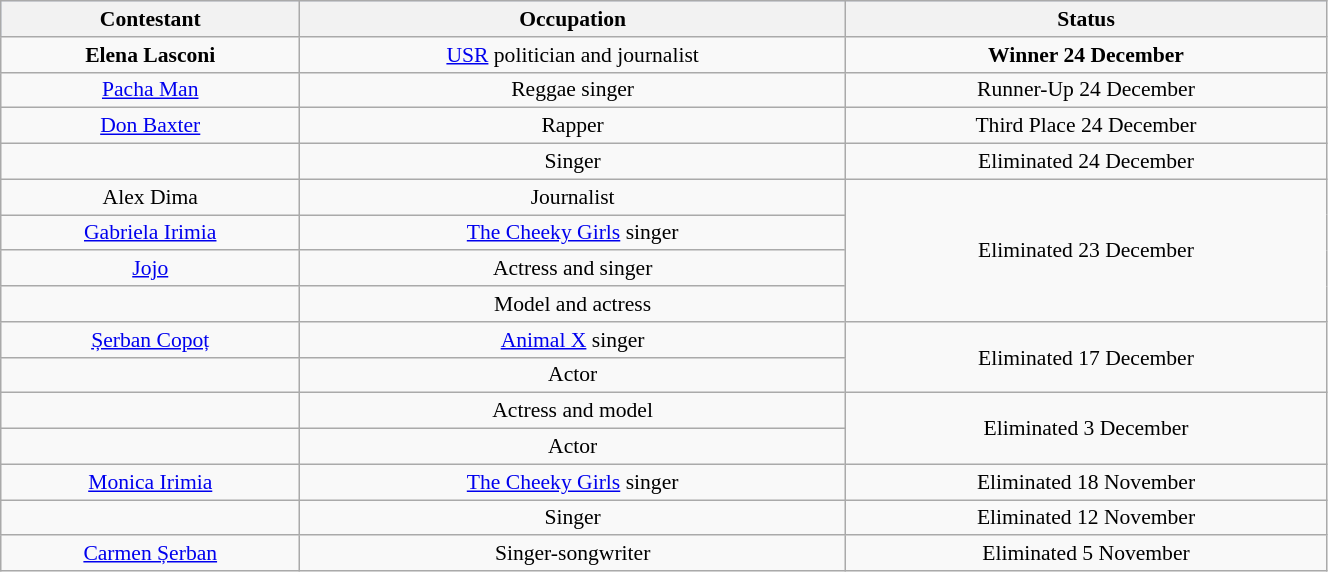<table class="wikitable sortable" style="text-align:center; font-size:90%; border-collapse:collapse; width:70%;">
<tr style="background:#C1D8FF;">
<th>Contestant</th>
<th>Occupation</th>
<th>Status</th>
</tr>
<tr>
<td><strong>Elena Lasconi</strong></td>
<td><a href='#'>USR</a> politician and journalist</td>
<td><strong>Winner 24 December</strong></td>
</tr>
<tr>
<td><a href='#'>Pacha Man</a></td>
<td>Reggae singer</td>
<td>Runner-Up 24 December</td>
</tr>
<tr>
<td><a href='#'>Don Baxter</a></td>
<td>Rapper</td>
<td>Third Place 24 December</td>
</tr>
<tr>
<td></td>
<td>Singer</td>
<td>Eliminated 24 December</td>
</tr>
<tr>
<td>Alex Dima</td>
<td>Journalist</td>
<td rowspan=4>Eliminated 23 December</td>
</tr>
<tr>
<td><a href='#'>Gabriela Irimia</a></td>
<td><a href='#'>The Cheeky Girls</a> singer</td>
</tr>
<tr>
<td><a href='#'>Jojo</a></td>
<td>Actress and singer</td>
</tr>
<tr>
<td></td>
<td>Model and actress</td>
</tr>
<tr>
<td><a href='#'>Șerban Copoț</a></td>
<td><a href='#'>Animal X</a> singer</td>
<td rowspan=2>Eliminated 17 December</td>
</tr>
<tr>
<td></td>
<td>Actor</td>
</tr>
<tr>
<td></td>
<td>Actress and model</td>
<td rowspan=2>Eliminated 3 December</td>
</tr>
<tr>
<td></td>
<td>Actor</td>
</tr>
<tr>
<td><a href='#'>Monica Irimia</a></td>
<td><a href='#'>The Cheeky Girls</a> singer</td>
<td>Eliminated 18 November</td>
</tr>
<tr>
<td></td>
<td>Singer</td>
<td>Eliminated 12 November</td>
</tr>
<tr>
<td><a href='#'>Carmen Șerban</a></td>
<td>Singer-songwriter</td>
<td>Eliminated 5 November</td>
</tr>
</table>
